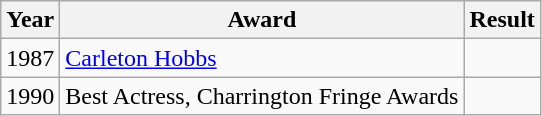<table class="wikitable">
<tr>
<th>Year</th>
<th>Award</th>
<th>Result</th>
</tr>
<tr>
<td>1987</td>
<td><a href='#'>Carleton Hobbs</a></td>
<td></td>
</tr>
<tr>
<td>1990</td>
<td>Best Actress, Charrington Fringe Awards</td>
<td></td>
</tr>
</table>
